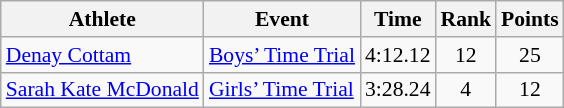<table class="wikitable" border="1" style="font-size:90%">
<tr>
<th>Athlete</th>
<th>Event</th>
<th>Time</th>
<th>Rank</th>
<th>Points</th>
</tr>
<tr>
<td><a href='#'>Denay Cottam</a></td>
<td><a href='#'>Boys’ Time Trial</a></td>
<td align=center>4:12.12</td>
<td align=center>12</td>
<td align=center>25</td>
</tr>
<tr>
<td><a href='#'>Sarah Kate McDonald</a></td>
<td><a href='#'>Girls’ Time Trial</a></td>
<td align=center>3:28.24</td>
<td align=center>4</td>
<td align=center>12</td>
</tr>
</table>
